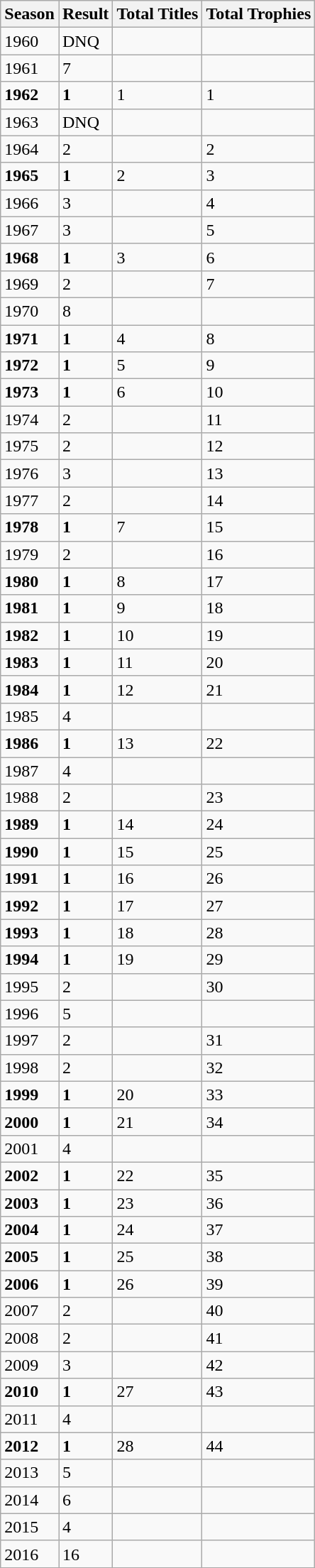<table class="wikitable">
<tr>
<th>Season</th>
<th>Result</th>
<th>Total Titles</th>
<th>Total Trophies</th>
</tr>
<tr>
<td>1960</td>
<td>DNQ</td>
<td></td>
<td></td>
</tr>
<tr>
<td>1961</td>
<td>7</td>
<td></td>
<td></td>
</tr>
<tr>
<td><strong>1962</strong></td>
<td><strong>1</strong></td>
<td>1</td>
<td>1</td>
</tr>
<tr>
<td>1963</td>
<td>DNQ</td>
<td></td>
<td></td>
</tr>
<tr>
<td>1964</td>
<td>2</td>
<td></td>
<td>2</td>
</tr>
<tr>
<td><strong>1965</strong></td>
<td><strong>1</strong></td>
<td>2</td>
<td>3</td>
</tr>
<tr>
<td>1966</td>
<td>3</td>
<td></td>
<td>4</td>
</tr>
<tr>
<td>1967</td>
<td>3</td>
<td></td>
<td>5</td>
</tr>
<tr>
<td><strong>1968</strong></td>
<td><strong>1</strong></td>
<td>3</td>
<td>6</td>
</tr>
<tr>
<td>1969</td>
<td>2</td>
<td></td>
<td>7</td>
</tr>
<tr>
<td>1970</td>
<td>8</td>
<td></td>
<td></td>
</tr>
<tr>
<td><strong>1971</strong></td>
<td><strong>1</strong></td>
<td>4</td>
<td>8</td>
</tr>
<tr>
<td><strong>1972</strong></td>
<td><strong>1</strong></td>
<td>5</td>
<td>9</td>
</tr>
<tr>
<td><strong>1973</strong></td>
<td><strong>1</strong></td>
<td>6</td>
<td>10</td>
</tr>
<tr>
<td>1974</td>
<td>2</td>
<td></td>
<td>11</td>
</tr>
<tr>
<td>1975</td>
<td>2</td>
<td></td>
<td>12</td>
</tr>
<tr>
<td>1976</td>
<td>3</td>
<td></td>
<td>13</td>
</tr>
<tr>
<td>1977</td>
<td>2</td>
<td></td>
<td>14</td>
</tr>
<tr>
<td><strong>1978</strong></td>
<td><strong>1</strong></td>
<td>7</td>
<td>15</td>
</tr>
<tr>
<td>1979</td>
<td>2</td>
<td></td>
<td>16</td>
</tr>
<tr>
<td><strong>1980</strong></td>
<td><strong>1</strong></td>
<td>8</td>
<td>17</td>
</tr>
<tr>
<td><strong>1981</strong></td>
<td><strong>1</strong></td>
<td>9</td>
<td>18</td>
</tr>
<tr>
<td><strong>1982</strong></td>
<td><strong>1</strong></td>
<td>10</td>
<td>19</td>
</tr>
<tr>
<td><strong>1983</strong></td>
<td><strong>1</strong></td>
<td>11</td>
<td>20</td>
</tr>
<tr>
<td><strong>1984</strong></td>
<td><strong>1</strong></td>
<td>12</td>
<td>21</td>
</tr>
<tr>
<td>1985</td>
<td>4</td>
<td></td>
<td></td>
</tr>
<tr>
<td><strong>1986</strong></td>
<td><strong>1</strong></td>
<td>13</td>
<td>22</td>
</tr>
<tr>
<td>1987</td>
<td>4</td>
<td></td>
<td></td>
</tr>
<tr>
<td>1988</td>
<td>2</td>
<td></td>
<td>23</td>
</tr>
<tr>
<td><strong>1989</strong></td>
<td><strong>1</strong></td>
<td>14</td>
<td>24</td>
</tr>
<tr>
<td><strong>1990</strong></td>
<td><strong>1</strong></td>
<td>15</td>
<td>25</td>
</tr>
<tr>
<td><strong>1991</strong></td>
<td><strong>1</strong></td>
<td>16</td>
<td>26</td>
</tr>
<tr>
<td><strong>1992</strong></td>
<td><strong>1</strong></td>
<td>17</td>
<td>27</td>
</tr>
<tr>
<td><strong>1993</strong></td>
<td><strong>1</strong></td>
<td>18</td>
<td>28</td>
</tr>
<tr>
<td><strong>1994</strong></td>
<td><strong>1</strong></td>
<td>19</td>
<td>29</td>
</tr>
<tr>
<td>1995</td>
<td>2</td>
<td></td>
<td>30</td>
</tr>
<tr>
<td>1996</td>
<td>5</td>
<td></td>
<td></td>
</tr>
<tr>
<td>1997</td>
<td>2</td>
<td></td>
<td>31</td>
</tr>
<tr>
<td>1998</td>
<td>2</td>
<td></td>
<td>32</td>
</tr>
<tr>
<td><strong>1999</strong></td>
<td><strong>1</strong></td>
<td>20</td>
<td>33</td>
</tr>
<tr>
<td><strong>2000</strong></td>
<td><strong>1</strong></td>
<td>21</td>
<td>34</td>
</tr>
<tr>
<td>2001</td>
<td>4</td>
<td></td>
<td></td>
</tr>
<tr>
<td><strong>2002</strong></td>
<td><strong>1</strong></td>
<td>22</td>
<td>35</td>
</tr>
<tr>
<td><strong>2003</strong></td>
<td><strong>1</strong></td>
<td>23</td>
<td>36</td>
</tr>
<tr>
<td><strong>2004</strong></td>
<td><strong>1</strong></td>
<td>24</td>
<td>37</td>
</tr>
<tr>
<td><strong>2005</strong></td>
<td><strong>1</strong></td>
<td>25</td>
<td>38</td>
</tr>
<tr>
<td><strong>2006</strong></td>
<td><strong>1</strong></td>
<td>26</td>
<td>39</td>
</tr>
<tr>
<td>2007</td>
<td>2</td>
<td></td>
<td>40</td>
</tr>
<tr>
<td>2008</td>
<td>2</td>
<td></td>
<td>41</td>
</tr>
<tr>
<td>2009</td>
<td>3</td>
<td></td>
<td>42</td>
</tr>
<tr>
<td><strong>2010</strong></td>
<td><strong>1</strong></td>
<td>27</td>
<td>43</td>
</tr>
<tr>
<td>2011</td>
<td>4</td>
<td></td>
<td></td>
</tr>
<tr>
<td><strong>2012</strong></td>
<td><strong>1</strong></td>
<td>28</td>
<td>44</td>
</tr>
<tr>
<td>2013</td>
<td>5</td>
<td></td>
<td></td>
</tr>
<tr>
<td>2014</td>
<td>6</td>
<td></td>
<td></td>
</tr>
<tr>
<td>2015</td>
<td>4</td>
<td></td>
<td></td>
</tr>
<tr>
<td>2016</td>
<td>16</td>
<td></td>
<td></td>
</tr>
</table>
